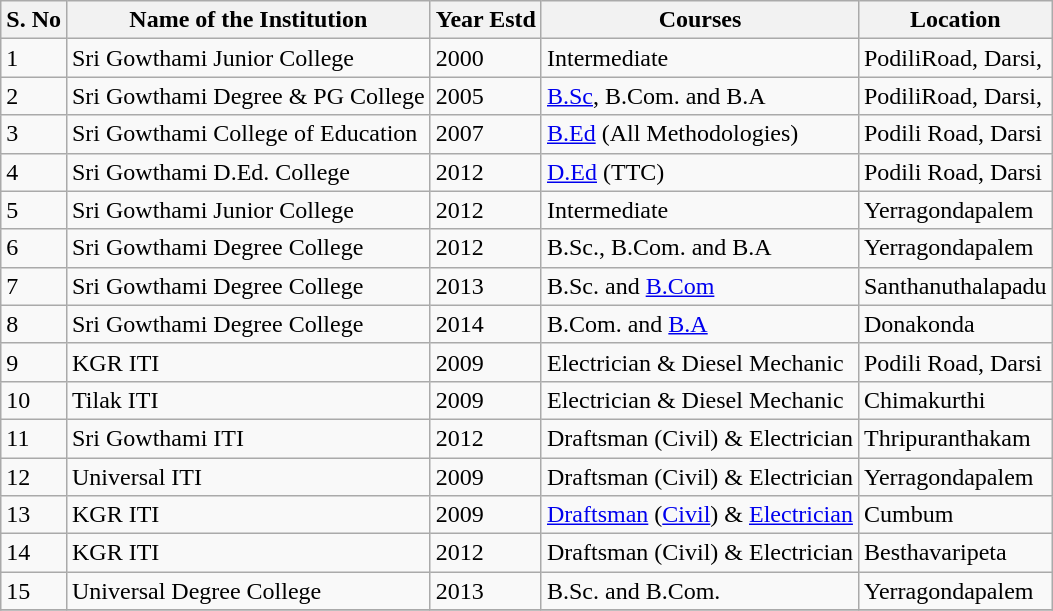<table class="wikitable">
<tr>
<th>S. No</th>
<th>Name of the Institution</th>
<th>Year Estd</th>
<th>Courses</th>
<th>Location</th>
</tr>
<tr>
<td>1</td>
<td>Sri Gowthami Junior College</td>
<td>2000</td>
<td>Intermediate</td>
<td>PodiliRoad, Darsi,</td>
</tr>
<tr>
<td>2</td>
<td>Sri Gowthami Degree & PG College</td>
<td>2005</td>
<td><a href='#'>B.Sc</a>, B.Com. and B.A</td>
<td>PodiliRoad, Darsi,</td>
</tr>
<tr>
<td>3</td>
<td>Sri Gowthami College of Education</td>
<td>2007</td>
<td><a href='#'>B.Ed</a> (All Methodologies)</td>
<td>Podili Road, Darsi</td>
</tr>
<tr>
<td>4</td>
<td>Sri Gowthami D.Ed. College</td>
<td>2012</td>
<td><a href='#'>D.Ed</a> (TTC)</td>
<td>Podili Road, Darsi</td>
</tr>
<tr>
<td>5</td>
<td>Sri Gowthami Junior College</td>
<td>2012</td>
<td>Intermediate</td>
<td>Yerragondapalem</td>
</tr>
<tr>
<td>6</td>
<td>Sri Gowthami Degree College</td>
<td>2012</td>
<td>B.Sc., B.Com.  and B.A</td>
<td>Yerragondapalem</td>
</tr>
<tr>
<td>7</td>
<td>Sri Gowthami Degree College</td>
<td>2013</td>
<td>B.Sc. and <a href='#'>B.Com</a></td>
<td>Santhanuthalapadu</td>
</tr>
<tr>
<td>8</td>
<td>Sri Gowthami Degree College</td>
<td>2014</td>
<td>B.Com. and <a href='#'>B.A</a></td>
<td>Donakonda</td>
</tr>
<tr>
<td>9</td>
<td>KGR ITI</td>
<td>2009</td>
<td>Electrician & Diesel Mechanic</td>
<td>Podili Road, Darsi</td>
</tr>
<tr>
<td>10</td>
<td>Tilak ITI</td>
<td>2009</td>
<td>Electrician & Diesel Mechanic</td>
<td>Chimakurthi</td>
</tr>
<tr>
<td>11</td>
<td>Sri Gowthami ITI</td>
<td>2012</td>
<td>Draftsman (Civil) & Electrician</td>
<td>Thripuranthakam</td>
</tr>
<tr>
<td>12</td>
<td>Universal ITI</td>
<td>2009</td>
<td>Draftsman (Civil) & Electrician</td>
<td>Yerragondapalem</td>
</tr>
<tr>
<td>13</td>
<td>KGR ITI</td>
<td>2009</td>
<td><a href='#'>Draftsman</a> (<a href='#'>Civil</a>) & <a href='#'>Electrician</a></td>
<td>Cumbum</td>
</tr>
<tr>
<td>14</td>
<td>KGR ITI</td>
<td>2012</td>
<td>Draftsman (Civil) & Electrician</td>
<td>Besthavaripeta</td>
</tr>
<tr>
<td>15</td>
<td>Universal Degree College</td>
<td>2013</td>
<td>B.Sc. and B.Com.</td>
<td>Yerragondapalem</td>
</tr>
<tr>
</tr>
</table>
